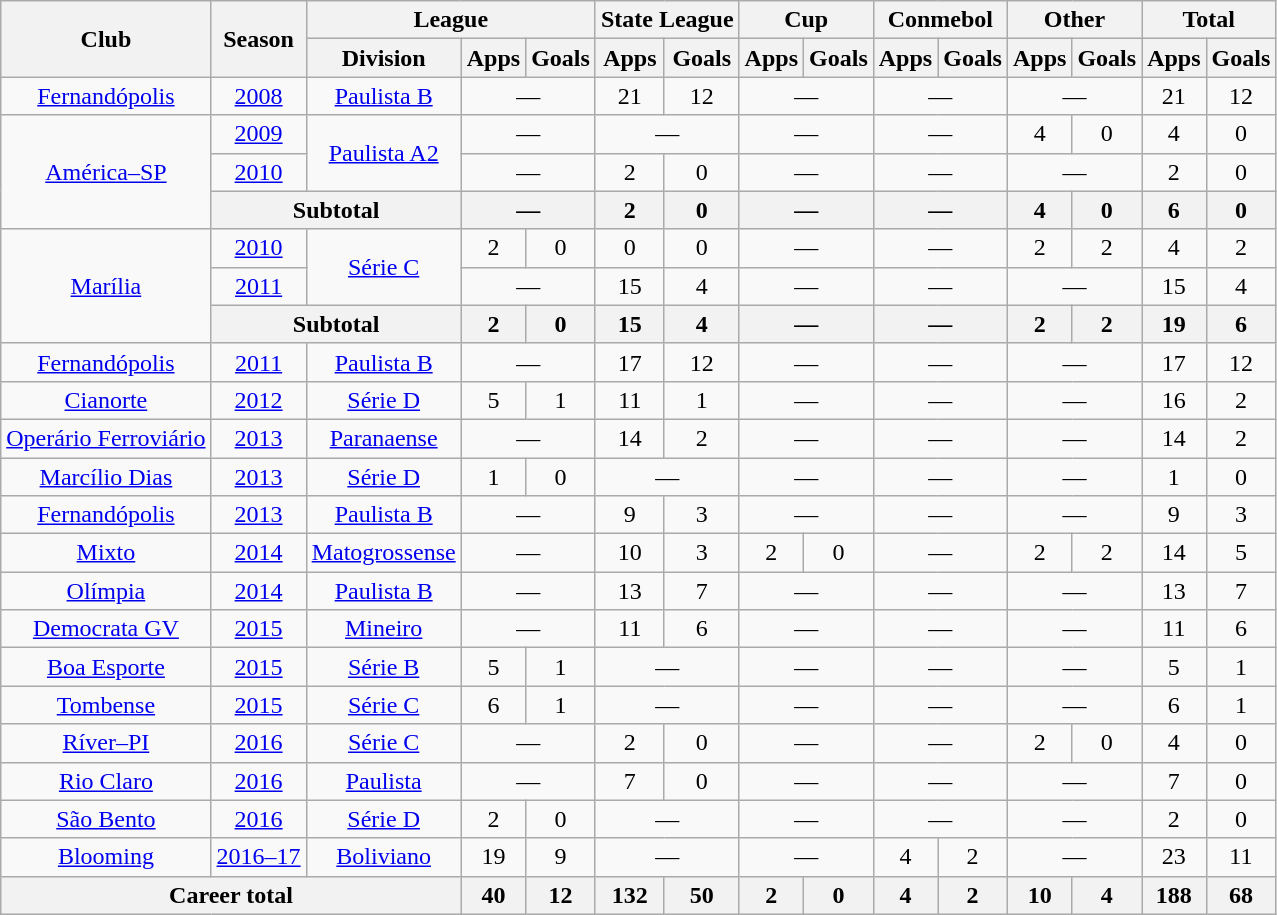<table class="wikitable" style="text-align: center;">
<tr>
<th rowspan="2">Club</th>
<th rowspan="2">Season</th>
<th colspan="3">League</th>
<th colspan="2">State League</th>
<th colspan="2">Cup</th>
<th colspan="2">Conmebol</th>
<th colspan="2">Other</th>
<th colspan="2">Total</th>
</tr>
<tr>
<th>Division</th>
<th>Apps</th>
<th>Goals</th>
<th>Apps</th>
<th>Goals</th>
<th>Apps</th>
<th>Goals</th>
<th>Apps</th>
<th>Goals</th>
<th>Apps</th>
<th>Goals</th>
<th>Apps</th>
<th>Goals</th>
</tr>
<tr>
<td valign="center"><a href='#'>Fernandópolis</a></td>
<td><a href='#'>2008</a></td>
<td><a href='#'>Paulista B</a></td>
<td colspan="2">—</td>
<td>21</td>
<td>12</td>
<td colspan="2">—</td>
<td colspan="2">—</td>
<td colspan="2">—</td>
<td>21</td>
<td>12</td>
</tr>
<tr>
<td rowspan=3 valign="center"><a href='#'>América–SP</a></td>
<td><a href='#'>2009</a></td>
<td rowspan=2><a href='#'>Paulista A2</a></td>
<td colspan="2">—</td>
<td colspan="2">—</td>
<td colspan="2">—</td>
<td colspan="2">—</td>
<td>4</td>
<td>0</td>
<td>4</td>
<td>0</td>
</tr>
<tr>
<td><a href='#'>2010</a></td>
<td colspan="2">—</td>
<td>2</td>
<td>0</td>
<td colspan="2">—</td>
<td colspan="2">—</td>
<td colspan="2">—</td>
<td>2</td>
<td>0</td>
</tr>
<tr>
<th colspan="2">Subtotal</th>
<th colspan="2">—</th>
<th>2</th>
<th>0</th>
<th colspan="2">—</th>
<th colspan="2">—</th>
<th>4</th>
<th>0</th>
<th>6</th>
<th>0</th>
</tr>
<tr>
<td rowspan=3 valign="center"><a href='#'>Marília</a></td>
<td><a href='#'>2010</a></td>
<td rowspan=2><a href='#'>Série C</a></td>
<td>2</td>
<td>0</td>
<td>0</td>
<td>0</td>
<td colspan="2">—</td>
<td colspan="2">—</td>
<td>2</td>
<td>2</td>
<td>4</td>
<td>2</td>
</tr>
<tr>
<td><a href='#'>2011</a></td>
<td colspan="2">—</td>
<td>15</td>
<td>4</td>
<td colspan="2">—</td>
<td colspan="2">—</td>
<td colspan="2">—</td>
<td>15</td>
<td>4</td>
</tr>
<tr>
<th colspan="2">Subtotal</th>
<th>2</th>
<th>0</th>
<th>15</th>
<th>4</th>
<th colspan="2">—</th>
<th colspan="2">—</th>
<th>2</th>
<th>2</th>
<th>19</th>
<th>6</th>
</tr>
<tr>
<td valign="center"><a href='#'>Fernandópolis</a></td>
<td><a href='#'>2011</a></td>
<td><a href='#'>Paulista B</a></td>
<td colspan="2">—</td>
<td>17</td>
<td>12</td>
<td colspan="2">—</td>
<td colspan="2">—</td>
<td colspan="2">—</td>
<td>17</td>
<td>12</td>
</tr>
<tr>
<td valign="center"><a href='#'>Cianorte</a></td>
<td><a href='#'>2012</a></td>
<td><a href='#'>Série D</a></td>
<td>5</td>
<td>1</td>
<td>11</td>
<td>1</td>
<td colspan="2">—</td>
<td colspan="2">—</td>
<td colspan="2">—</td>
<td>16</td>
<td>2</td>
</tr>
<tr>
<td valign="center"><a href='#'>Operário Ferroviário</a></td>
<td><a href='#'>2013</a></td>
<td><a href='#'>Paranaense</a></td>
<td colspan="2">—</td>
<td>14</td>
<td>2</td>
<td colspan="2">—</td>
<td colspan="2">—</td>
<td colspan="2">—</td>
<td>14</td>
<td>2</td>
</tr>
<tr>
<td valign="center"><a href='#'>Marcílio Dias</a></td>
<td><a href='#'>2013</a></td>
<td><a href='#'>Série D</a></td>
<td>1</td>
<td>0</td>
<td colspan="2">—</td>
<td colspan="2">—</td>
<td colspan="2">—</td>
<td colspan="2">—</td>
<td>1</td>
<td>0</td>
</tr>
<tr>
<td valign="center"><a href='#'>Fernandópolis</a></td>
<td><a href='#'>2013</a></td>
<td><a href='#'>Paulista B</a></td>
<td colspan="2">—</td>
<td>9</td>
<td>3</td>
<td colspan="2">—</td>
<td colspan="2">—</td>
<td colspan="2">—</td>
<td>9</td>
<td>3</td>
</tr>
<tr>
<td valign="center"><a href='#'>Mixto</a></td>
<td><a href='#'>2014</a></td>
<td><a href='#'>Matogrossense</a></td>
<td colspan="2">—</td>
<td>10</td>
<td>3</td>
<td>2</td>
<td>0</td>
<td colspan="2">—</td>
<td>2</td>
<td>2</td>
<td>14</td>
<td>5</td>
</tr>
<tr>
<td valign="center"><a href='#'>Olímpia</a></td>
<td><a href='#'>2014</a></td>
<td><a href='#'>Paulista B</a></td>
<td colspan="2">—</td>
<td>13</td>
<td>7</td>
<td colspan="2">—</td>
<td colspan="2">—</td>
<td colspan="2">—</td>
<td>13</td>
<td>7</td>
</tr>
<tr>
<td valign="center"><a href='#'>Democrata GV</a></td>
<td><a href='#'>2015</a></td>
<td><a href='#'>Mineiro</a></td>
<td colspan="2">—</td>
<td>11</td>
<td>6</td>
<td colspan="2">—</td>
<td colspan="2">—</td>
<td colspan="2">—</td>
<td>11</td>
<td>6</td>
</tr>
<tr>
<td valign="center"><a href='#'>Boa Esporte</a></td>
<td><a href='#'>2015</a></td>
<td><a href='#'>Série B</a></td>
<td>5</td>
<td>1</td>
<td colspan="2">—</td>
<td colspan="2">—</td>
<td colspan="2">—</td>
<td colspan="2">—</td>
<td>5</td>
<td>1</td>
</tr>
<tr>
<td valign="center"><a href='#'>Tombense</a></td>
<td><a href='#'>2015</a></td>
<td><a href='#'>Série C</a></td>
<td>6</td>
<td>1</td>
<td colspan="2">—</td>
<td colspan="2">—</td>
<td colspan="2">—</td>
<td colspan="2">—</td>
<td>6</td>
<td>1</td>
</tr>
<tr>
<td valign="center"><a href='#'>Ríver–PI</a></td>
<td><a href='#'>2016</a></td>
<td><a href='#'>Série C</a></td>
<td colspan="2">—</td>
<td>2</td>
<td>0</td>
<td colspan="2">—</td>
<td colspan="2">—</td>
<td>2</td>
<td>0</td>
<td>4</td>
<td>0</td>
</tr>
<tr>
<td valign="center"><a href='#'>Rio Claro</a></td>
<td><a href='#'>2016</a></td>
<td><a href='#'>Paulista</a></td>
<td colspan="2">—</td>
<td>7</td>
<td>0</td>
<td colspan="2">—</td>
<td colspan="2">—</td>
<td colspan="2">—</td>
<td>7</td>
<td>0</td>
</tr>
<tr>
<td valign="center"><a href='#'>São Bento</a></td>
<td><a href='#'>2016</a></td>
<td><a href='#'>Série D</a></td>
<td>2</td>
<td>0</td>
<td colspan="2">—</td>
<td colspan="2">—</td>
<td colspan="2">—</td>
<td colspan="2">—</td>
<td>2</td>
<td>0</td>
</tr>
<tr>
<td valign="center"><a href='#'>Blooming</a></td>
<td><a href='#'>2016–17</a></td>
<td><a href='#'>Boliviano</a></td>
<td>19</td>
<td>9</td>
<td colspan="2">—</td>
<td colspan="2">—</td>
<td>4</td>
<td>2</td>
<td colspan="2">—</td>
<td>23</td>
<td>11</td>
</tr>
<tr>
<th colspan="3"><strong>Career total</strong></th>
<th>40</th>
<th>12</th>
<th>132</th>
<th>50</th>
<th>2</th>
<th>0</th>
<th>4</th>
<th>2</th>
<th>10</th>
<th>4</th>
<th>188</th>
<th>68</th>
</tr>
</table>
